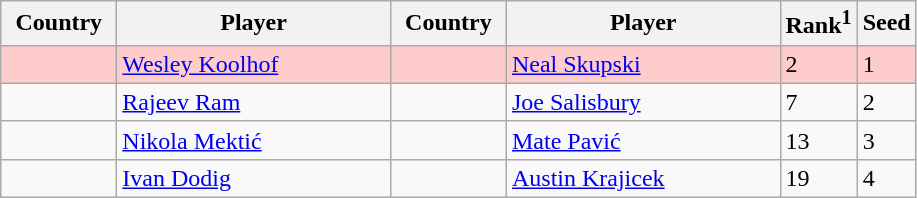<table class=wikitable>
<tr>
<th width="70">Country</th>
<th width="175">Player</th>
<th width="70">Country</th>
<th width="175">Player</th>
<th>Rank<sup>1</sup></th>
<th>Seed</th>
</tr>
<tr bgcolor=#fcc>
<td></td>
<td><a href='#'>Wesley Koolhof</a></td>
<td></td>
<td><a href='#'>Neal Skupski</a></td>
<td>2</td>
<td>1</td>
</tr>
<tr>
<td></td>
<td><a href='#'>Rajeev Ram</a></td>
<td></td>
<td><a href='#'>Joe Salisbury</a></td>
<td>7</td>
<td>2</td>
</tr>
<tr>
<td></td>
<td><a href='#'>Nikola Mektić</a></td>
<td></td>
<td><a href='#'>Mate Pavić</a></td>
<td>13</td>
<td>3</td>
</tr>
<tr>
<td></td>
<td><a href='#'>Ivan Dodig</a></td>
<td></td>
<td><a href='#'>Austin Krajicek</a></td>
<td>19</td>
<td>4</td>
</tr>
</table>
